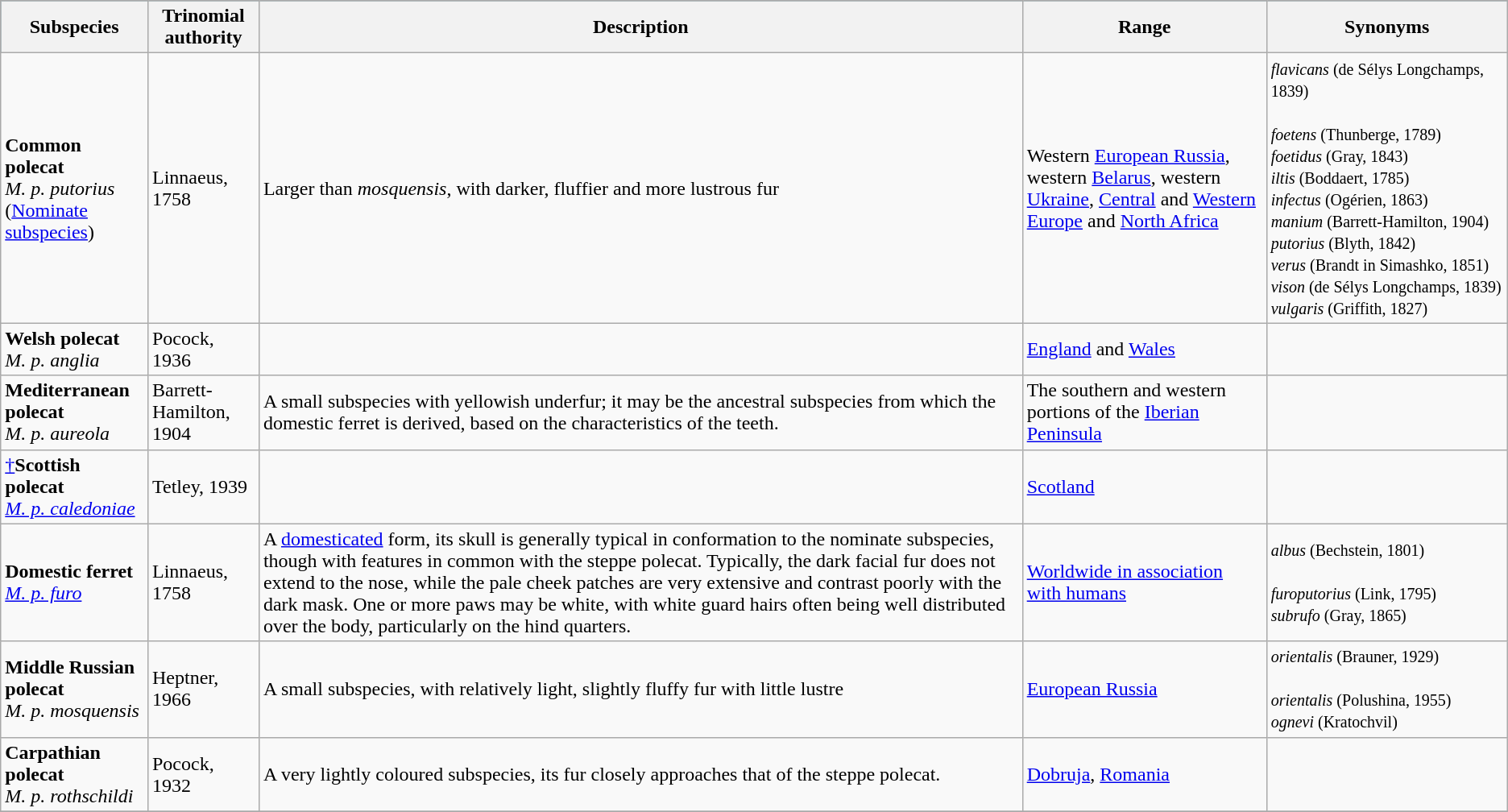<table class="wikitable collapsible" font="90%">
<tr style="background: #115a6c">
<th>Subspecies</th>
<th>Trinomial authority</th>
<th>Description</th>
<th>Range</th>
<th style="width:12em;">Synonyms</th>
</tr>
<tr --->
<td><strong>Common polecat</strong><br><em>M. p. putorius</em><br>(<a href='#'>Nominate subspecies</a>)
</td>
<td>Linnaeus, 1758</td>
<td>Larger than <em>mosquensis</em>, with darker, fluffier and more lustrous fur</td>
<td>Western <a href='#'>European Russia</a>, western <a href='#'>Belarus</a>, western <a href='#'>Ukraine</a>, <a href='#'>Central</a> and <a href='#'>Western Europe</a> and <a href='#'>North Africa</a></td>
<td><small><em>flavicans</em> (de Sélys Longchamps, 1839)</small><br><br><small><em>foetens</em> (Thunberge, 1789)</small><br>
<small><em>foetidus</em> (Gray, 1843)</small><br>
<small><em>iltis</em> (Boddaert, 1785)</small><br>
<small><em>infectus</em> (Ogérien, 1863)</small><br>
<small><em>manium</em> (Barrett-Hamilton, 1904)</small><br>
<small><em>putorius</em> (Blyth, 1842)</small><br>
<small><em>verus</em> (Brandt in Simashko, 1851)</small><br>
<small><em>vison</em> (de Sélys Longchamps, 1839)</small><br>
<small><em>vulgaris</em> (Griffith, 1827)</small></td>
</tr>
<tr --->
<td><strong>Welsh polecat</strong><br><em>M. p. anglia</em><br></td>
<td>Pocock, 1936</td>
<td></td>
<td><a href='#'>England</a> and <a href='#'>Wales</a></td>
<td></td>
</tr>
<tr --->
<td><strong>Mediterranean polecat</strong><br><em>M. p. aureola</em><br></td>
<td>Barrett-Hamilton, 1904</td>
<td>A small subspecies with yellowish underfur; it may be the ancestral subspecies from which the domestic ferret is derived, based on the characteristics of the teeth.</td>
<td>The southern and western portions of the <a href='#'>Iberian Peninsula</a></td>
<td></td>
</tr>
<tr --->
<td><a href='#'>†</a><strong>Scottish polecat</strong><br><em><a href='#'>M. p. caledoniae</a></em><br></td>
<td>Tetley, 1939</td>
<td></td>
<td><a href='#'>Scotland</a></td>
<td></td>
</tr>
<tr --->
<td><strong>Domestic ferret</strong><br><em><a href='#'>M. p. furo</a></em><br></td>
<td>Linnaeus, 1758</td>
<td>A <a href='#'>domesticated</a> form, its skull is generally typical in conformation to the nominate subspecies, though with features in common with the steppe polecat. Typically, the dark facial fur does not extend to the nose, while the pale cheek patches are very extensive and contrast poorly with the dark mask. One or more paws may be white, with white guard hairs often being well distributed over the body, particularly on the hind quarters.</td>
<td><a href='#'>Worldwide in association with humans</a></td>
<td><small><em>albus</em> (Bechstein, 1801)</small><br><br><small><em>furoputorius</em> (Link, 1795)</small><br>
<small><em>subrufo</em> (Gray, 1865)</small></td>
</tr>
<tr --->
<td><strong>Middle Russian polecat</strong><br><em>M. p. mosquensis</em></td>
<td>Heptner, 1966</td>
<td>A small subspecies, with relatively light, slightly fluffy fur with little lustre</td>
<td><a href='#'>European Russia</a></td>
<td><small><em>orientalis</em> (Brauner, 1929)</small><br><br><small><em>orientalis</em> (Polushina, 1955)</small><br>
<small><em>ognevi</em> (Kratochvil)</small></td>
</tr>
<tr --->
<td><strong>Carpathian polecat</strong><br><em>M. p. rothschildi</em></td>
<td>Pocock, 1932</td>
<td>A very lightly coloured subspecies, its fur closely approaches that of the steppe polecat.</td>
<td><a href='#'>Dobruja</a>, <a href='#'>Romania</a></td>
<td></td>
</tr>
<tr --->
</tr>
</table>
